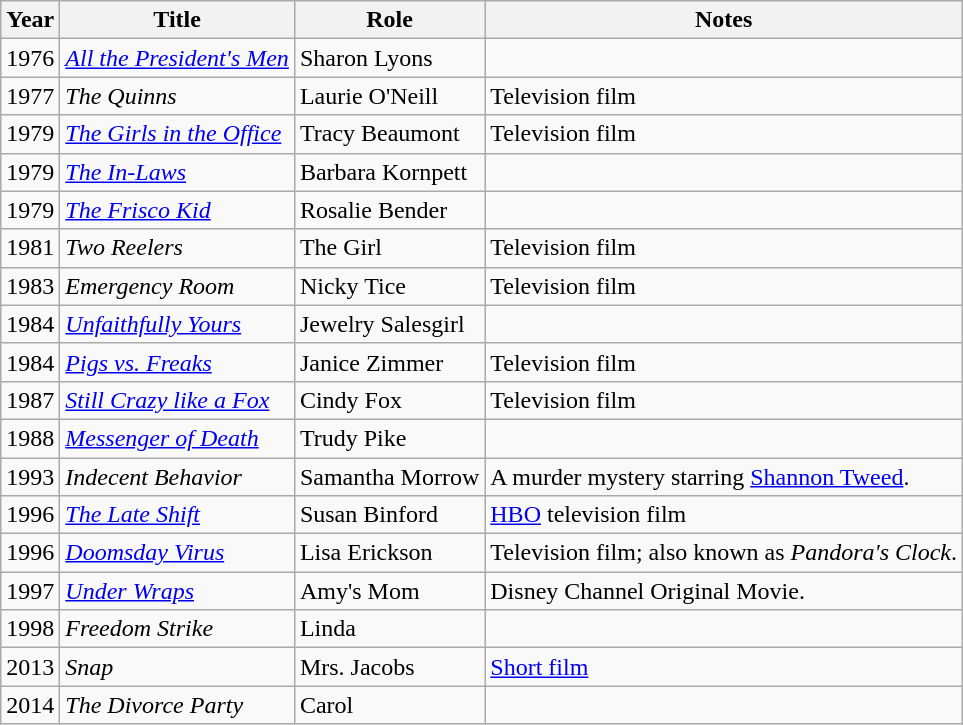<table class="wikitable sortable">
<tr>
<th>Year</th>
<th>Title</th>
<th>Role</th>
<th class="unsortable">Notes</th>
</tr>
<tr>
<td>1976</td>
<td><em><a href='#'>All the President's Men</a></em></td>
<td>Sharon Lyons</td>
<td></td>
</tr>
<tr>
<td>1977</td>
<td><em>The Quinns</em></td>
<td>Laurie O'Neill</td>
<td>Television film</td>
</tr>
<tr>
<td>1979</td>
<td><em><a href='#'>The Girls in the Office</a></em></td>
<td>Tracy Beaumont</td>
<td>Television film</td>
</tr>
<tr>
<td>1979</td>
<td><em><a href='#'>The In-Laws</a></em></td>
<td>Barbara Kornpett</td>
<td></td>
</tr>
<tr>
<td>1979</td>
<td><em><a href='#'>The Frisco Kid</a></em></td>
<td>Rosalie Bender</td>
<td></td>
</tr>
<tr>
<td>1981</td>
<td><em>Two Reelers</em></td>
<td>The Girl</td>
<td>Television film</td>
</tr>
<tr>
<td>1983</td>
<td><em>Emergency Room</em></td>
<td>Nicky Tice</td>
<td>Television film</td>
</tr>
<tr>
<td>1984</td>
<td><em><a href='#'>Unfaithfully Yours</a></em></td>
<td>Jewelry Salesgirl</td>
<td></td>
</tr>
<tr>
<td>1984</td>
<td><em><a href='#'>Pigs vs. Freaks</a></em></td>
<td>Janice Zimmer</td>
<td>Television film</td>
</tr>
<tr>
<td>1987</td>
<td><em><a href='#'>Still Crazy like a Fox</a></em></td>
<td>Cindy Fox</td>
<td>Television film</td>
</tr>
<tr>
<td>1988</td>
<td><em><a href='#'>Messenger of Death</a></em></td>
<td>Trudy Pike</td>
<td></td>
</tr>
<tr>
<td>1993</td>
<td><em>Indecent Behavior</em></td>
<td>Samantha Morrow</td>
<td>A murder mystery starring <a href='#'>Shannon Tweed</a>.</td>
</tr>
<tr>
<td>1996</td>
<td><em><a href='#'>The Late Shift</a></em></td>
<td>Susan Binford</td>
<td><a href='#'>HBO</a> television film</td>
</tr>
<tr>
<td>1996</td>
<td><em><a href='#'>Doomsday Virus</a></em></td>
<td>Lisa Erickson</td>
<td>Television film; also known as <em>Pandora's Clock</em>.</td>
</tr>
<tr>
<td>1997</td>
<td><em><a href='#'>Under Wraps</a></em></td>
<td>Amy's Mom</td>
<td>Disney Channel Original Movie.</td>
</tr>
<tr>
<td>1998</td>
<td><em>Freedom Strike</em></td>
<td>Linda</td>
<td></td>
</tr>
<tr>
<td>2013</td>
<td><em>Snap</em></td>
<td>Mrs. Jacobs</td>
<td><a href='#'>Short film</a></td>
</tr>
<tr>
<td>2014</td>
<td><em>The Divorce Party</em></td>
<td>Carol</td>
<td></td>
</tr>
</table>
